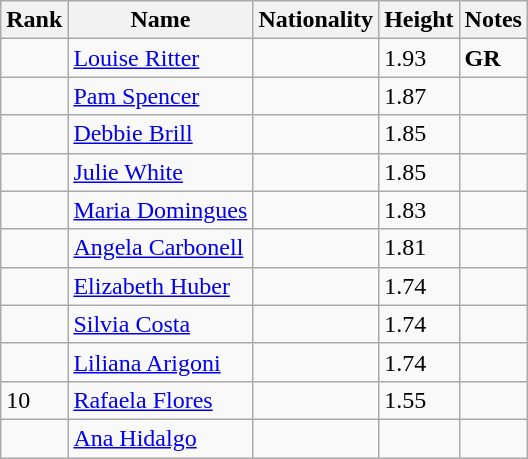<table class="wikitable sortable">
<tr>
<th>Rank</th>
<th>Name</th>
<th>Nationality</th>
<th>Height</th>
<th>Notes</th>
</tr>
<tr>
<td></td>
<td><a href='#'>Louise Ritter</a></td>
<td></td>
<td>1.93</td>
<td><strong>GR</strong></td>
</tr>
<tr>
<td></td>
<td><a href='#'>Pam Spencer</a></td>
<td></td>
<td>1.87</td>
<td></td>
</tr>
<tr>
<td></td>
<td><a href='#'>Debbie Brill</a></td>
<td></td>
<td>1.85</td>
<td></td>
</tr>
<tr>
<td></td>
<td><a href='#'>Julie White</a></td>
<td></td>
<td>1.85</td>
<td></td>
</tr>
<tr>
<td></td>
<td><a href='#'>Maria Domingues</a></td>
<td></td>
<td>1.83</td>
<td></td>
</tr>
<tr>
<td></td>
<td><a href='#'>Angela Carbonell</a></td>
<td></td>
<td>1.81</td>
<td></td>
</tr>
<tr>
<td></td>
<td><a href='#'>Elizabeth Huber</a></td>
<td></td>
<td>1.74</td>
<td></td>
</tr>
<tr>
<td></td>
<td><a href='#'>Silvia Costa</a></td>
<td></td>
<td>1.74</td>
<td></td>
</tr>
<tr>
<td></td>
<td><a href='#'>Liliana Arigoni</a></td>
<td></td>
<td>1.74</td>
<td></td>
</tr>
<tr>
<td>10</td>
<td><a href='#'>Rafaela Flores</a></td>
<td></td>
<td>1.55</td>
<td></td>
</tr>
<tr>
<td></td>
<td><a href='#'>Ana Hidalgo</a></td>
<td></td>
<td></td>
<td></td>
</tr>
</table>
